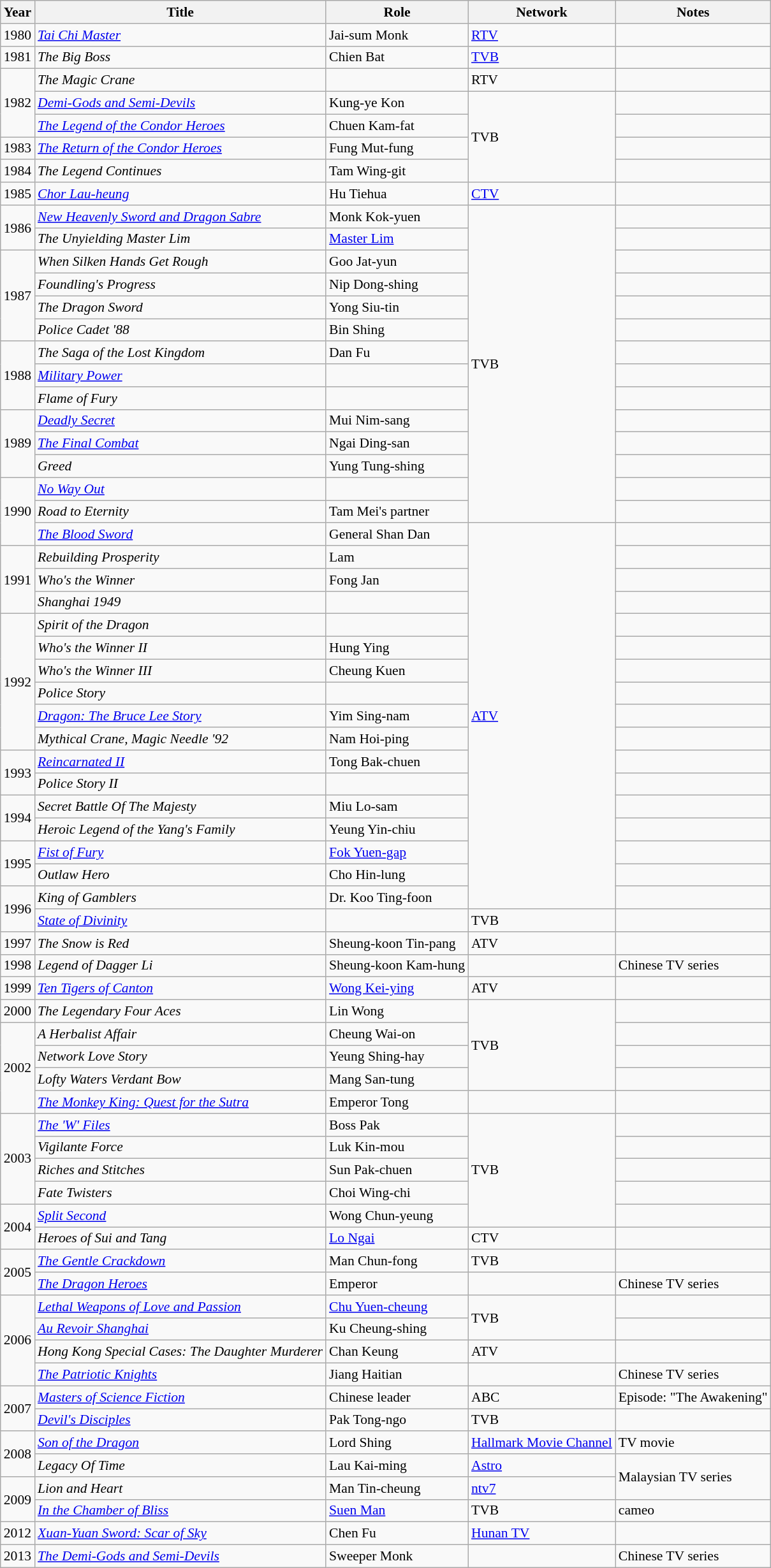<table class="wikitable" style="font-size: 90%;">
<tr>
<th>Year</th>
<th>Title</th>
<th>Role</th>
<th>Network</th>
<th>Notes</th>
</tr>
<tr>
<td>1980</td>
<td><em><a href='#'>Tai Chi Master</a></em></td>
<td>Jai-sum Monk</td>
<td><a href='#'>RTV</a></td>
<td></td>
</tr>
<tr>
<td>1981</td>
<td><em>The Big Boss</em></td>
<td>Chien Bat</td>
<td><a href='#'>TVB</a></td>
<td></td>
</tr>
<tr>
<td rowspan="3">1982</td>
<td><em>The Magic Crane</em></td>
<td></td>
<td>RTV</td>
<td></td>
</tr>
<tr>
<td><em><a href='#'>Demi-Gods and Semi-Devils</a></em></td>
<td>Kung-ye Kon</td>
<td rowspan="4">TVB</td>
<td></td>
</tr>
<tr>
<td><em><a href='#'>The Legend of the Condor Heroes</a></em></td>
<td>Chuen Kam-fat</td>
<td></td>
</tr>
<tr>
<td>1983</td>
<td><em><a href='#'>The Return of the Condor Heroes</a></em></td>
<td>Fung Mut-fung</td>
<td></td>
</tr>
<tr>
<td>1984</td>
<td><em>The Legend Continues</em></td>
<td>Tam Wing-git</td>
<td></td>
</tr>
<tr>
<td>1985</td>
<td><em><a href='#'>Chor Lau-heung</a></em></td>
<td>Hu Tiehua</td>
<td><a href='#'>CTV</a></td>
<td></td>
</tr>
<tr>
<td rowspan="2">1986</td>
<td><em><a href='#'>New Heavenly Sword and Dragon Sabre</a></em></td>
<td>Monk Kok-yuen</td>
<td rowspan="14">TVB</td>
<td></td>
</tr>
<tr>
<td><em>The Unyielding Master Lim</em></td>
<td><a href='#'>Master Lim</a></td>
<td></td>
</tr>
<tr>
<td rowspan="4">1987</td>
<td><em>When Silken Hands Get Rough</em></td>
<td>Goo Jat-yun</td>
<td></td>
</tr>
<tr>
<td><em>Foundling's Progress</em></td>
<td>Nip Dong-shing</td>
<td></td>
</tr>
<tr>
<td><em>The Dragon Sword</em></td>
<td>Yong Siu-tin</td>
<td></td>
</tr>
<tr>
<td><em>Police Cadet '88</em></td>
<td>Bin Shing</td>
<td></td>
</tr>
<tr>
<td rowspan="3">1988</td>
<td><em>The Saga of the Lost Kingdom</em></td>
<td>Dan Fu</td>
<td></td>
</tr>
<tr>
<td><em><a href='#'>Military Power</a></em></td>
<td></td>
<td></td>
</tr>
<tr>
<td><em>Flame of Fury</em></td>
<td></td>
<td></td>
</tr>
<tr>
<td rowspan="3">1989</td>
<td><em><a href='#'>Deadly Secret</a></em></td>
<td>Mui Nim-sang</td>
<td></td>
</tr>
<tr>
<td><em><a href='#'>The Final Combat</a></em></td>
<td>Ngai Ding-san</td>
<td></td>
</tr>
<tr>
<td><em>Greed</em></td>
<td>Yung Tung-shing</td>
<td></td>
</tr>
<tr>
<td rowspan="3">1990</td>
<td><em><a href='#'>No Way Out</a></em></td>
<td></td>
<td></td>
</tr>
<tr>
<td><em>Road to Eternity</em></td>
<td>Tam Mei's partner</td>
<td></td>
</tr>
<tr>
<td><em><a href='#'>The Blood Sword</a></em></td>
<td>General Shan Dan</td>
<td rowspan="17"><a href='#'>ATV</a></td>
<td></td>
</tr>
<tr>
<td rowspan="3">1991</td>
<td><em>Rebuilding Prosperity</em></td>
<td>Lam</td>
<td></td>
</tr>
<tr>
<td><em>Who's the Winner</em></td>
<td>Fong Jan</td>
<td></td>
</tr>
<tr>
<td><em>Shanghai 1949</em></td>
<td></td>
<td></td>
</tr>
<tr>
<td rowspan="6">1992</td>
<td><em>Spirit of the Dragon</em></td>
<td></td>
<td></td>
</tr>
<tr>
<td><em>Who's the Winner II</em></td>
<td>Hung Ying</td>
<td></td>
</tr>
<tr>
<td><em>Who's the Winner III</em></td>
<td>Cheung Kuen</td>
<td></td>
</tr>
<tr>
<td><em>Police Story</em></td>
<td></td>
<td></td>
</tr>
<tr>
<td><em><a href='#'>Dragon: The Bruce Lee Story</a></em></td>
<td>Yim Sing-nam</td>
<td></td>
</tr>
<tr>
<td><em>Mythical Crane, Magic Needle '92</em></td>
<td>Nam Hoi-ping</td>
<td></td>
</tr>
<tr>
<td rowspan="2">1993</td>
<td><em><a href='#'>Reincarnated II</a></em></td>
<td>Tong Bak-chuen</td>
<td></td>
</tr>
<tr>
<td><em>Police Story II</em></td>
<td></td>
<td></td>
</tr>
<tr>
<td rowspan="2">1994</td>
<td><em>Secret Battle Of The Majesty</em></td>
<td>Miu Lo-sam</td>
<td></td>
</tr>
<tr>
<td><em>Heroic Legend of the Yang's Family</em></td>
<td>Yeung Yin-chiu</td>
<td></td>
</tr>
<tr>
<td rowspan="2">1995</td>
<td><em><a href='#'>Fist of Fury</a></em></td>
<td><a href='#'>Fok Yuen-gap</a></td>
<td></td>
</tr>
<tr>
<td><em>Outlaw Hero</em></td>
<td>Cho Hin-lung</td>
<td></td>
</tr>
<tr>
<td rowspan="2">1996</td>
<td><em>King of Gamblers</em></td>
<td>Dr. Koo Ting-foon</td>
<td></td>
</tr>
<tr>
<td><em><a href='#'>State of Divinity</a></em></td>
<td></td>
<td>TVB</td>
<td></td>
</tr>
<tr>
<td>1997</td>
<td><em>The Snow is Red</em></td>
<td>Sheung-koon Tin-pang</td>
<td>ATV</td>
<td></td>
</tr>
<tr>
<td>1998</td>
<td><em>Legend of Dagger Li</em></td>
<td>Sheung-koon Kam-hung</td>
<td></td>
<td>Chinese TV series</td>
</tr>
<tr>
<td>1999</td>
<td><em><a href='#'>Ten Tigers of Canton</a></em></td>
<td><a href='#'>Wong Kei-ying</a></td>
<td>ATV</td>
<td></td>
</tr>
<tr>
<td>2000</td>
<td><em>The Legendary Four Aces</em></td>
<td>Lin Wong</td>
<td rowspan="4">TVB</td>
<td></td>
</tr>
<tr>
<td rowspan="4">2002</td>
<td><em>A Herbalist Affair</em></td>
<td>Cheung Wai-on</td>
<td></td>
</tr>
<tr>
<td><em>Network Love Story</em></td>
<td>Yeung Shing-hay</td>
<td></td>
</tr>
<tr>
<td><em>Lofty Waters Verdant Bow</em></td>
<td>Mang San-tung</td>
<td></td>
</tr>
<tr>
<td><em><a href='#'>The Monkey King: Quest for the Sutra</a></em></td>
<td>Emperor Tong</td>
<td></td>
<td></td>
</tr>
<tr>
<td rowspan="4">2003</td>
<td><em><a href='#'>The 'W' Files</a></em></td>
<td>Boss Pak</td>
<td rowspan="5">TVB</td>
<td></td>
</tr>
<tr>
<td><em>Vigilante Force</em></td>
<td>Luk Kin-mou</td>
<td></td>
</tr>
<tr>
<td><em>Riches and Stitches</em></td>
<td>Sun Pak-chuen</td>
<td></td>
</tr>
<tr>
<td><em>Fate Twisters</em></td>
<td>Choi Wing-chi</td>
<td></td>
</tr>
<tr>
<td rowspan="2">2004</td>
<td><em><a href='#'>Split Second</a></em></td>
<td>Wong Chun-yeung</td>
<td></td>
</tr>
<tr>
<td><em>Heroes of Sui and Tang</em></td>
<td><a href='#'>Lo Ngai</a></td>
<td>CTV</td>
<td></td>
</tr>
<tr>
<td rowspan="2">2005</td>
<td><em><a href='#'>The Gentle Crackdown</a></em></td>
<td>Man Chun-fong</td>
<td>TVB</td>
<td></td>
</tr>
<tr>
<td><em><a href='#'>The Dragon Heroes</a></em></td>
<td>Emperor</td>
<td></td>
<td>Chinese TV series</td>
</tr>
<tr>
<td rowspan="4">2006</td>
<td><em><a href='#'>Lethal Weapons of Love and Passion</a></em></td>
<td><a href='#'>Chu Yuen-cheung</a></td>
<td rowspan="2">TVB</td>
<td></td>
</tr>
<tr>
<td><em><a href='#'>Au Revoir Shanghai</a></em></td>
<td>Ku Cheung-shing</td>
<td></td>
</tr>
<tr>
<td><em>Hong Kong Special Cases: The Daughter Murderer</em></td>
<td>Chan Keung</td>
<td>ATV</td>
<td></td>
</tr>
<tr>
<td><em><a href='#'>The Patriotic Knights</a></em></td>
<td>Jiang Haitian</td>
<td></td>
<td>Chinese TV series</td>
</tr>
<tr>
<td rowspan="2">2007</td>
<td><em><a href='#'>Masters of Science Fiction</a></em></td>
<td>Chinese leader</td>
<td>ABC</td>
<td>Episode: "The Awakening"</td>
</tr>
<tr>
<td><em><a href='#'>Devil's Disciples</a></em></td>
<td>Pak Tong-ngo</td>
<td>TVB</td>
<td></td>
</tr>
<tr>
<td rowspan="2">2008</td>
<td><em><a href='#'>Son of the Dragon</a></em></td>
<td>Lord Shing</td>
<td><a href='#'>Hallmark Movie Channel</a></td>
<td>TV movie</td>
</tr>
<tr>
<td><em>Legacy Of Time</em></td>
<td>Lau Kai-ming</td>
<td><a href='#'>Astro</a></td>
<td rowspan="2">Malaysian TV series</td>
</tr>
<tr>
<td rowspan="2">2009</td>
<td><em>Lion and Heart</em></td>
<td>Man Tin-cheung</td>
<td><a href='#'>ntv7</a></td>
</tr>
<tr>
<td><em><a href='#'>In the Chamber of Bliss</a></em></td>
<td><a href='#'>Suen Man</a></td>
<td>TVB</td>
<td>cameo</td>
</tr>
<tr>
<td>2012</td>
<td><em><a href='#'>Xuan-Yuan Sword: Scar of Sky</a></em></td>
<td>Chen Fu</td>
<td><a href='#'>Hunan TV</a></td>
<td></td>
</tr>
<tr>
<td>2013</td>
<td><em><a href='#'>The Demi-Gods and Semi-Devils</a></em></td>
<td>Sweeper Monk</td>
<td></td>
<td>Chinese TV series</td>
</tr>
</table>
